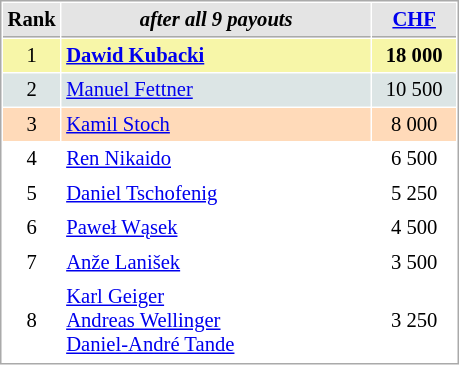<table cellspacing="1" cellpadding="3" style="border:1px solid #AAAAAA;font-size:86%">
<tr style="background-color: #E4E4E4;">
<th style="border-bottom:1px solid #AAAAAA; width: 10px;">Rank</th>
<th style="border-bottom:1px solid #AAAAAA; width: 200px;"><em>after all 9 payouts</em></th>
<th style="border-bottom:1px solid #AAAAAA; width: 50px;"><a href='#'>CHF</a></th>
</tr>
<tr style="background:#f7f6a8;">
<td align=center>1</td>
<td> <strong><a href='#'>Dawid Kubacki</a></strong></td>
<td align=center><strong>18 000</strong></td>
</tr>
<tr style="background:#dce5e5;">
<td align=center>2</td>
<td> <a href='#'>Manuel Fettner</a></td>
<td align=center>10 500</td>
</tr>
<tr style="background:#ffdab9;">
<td align=center>3</td>
<td> <a href='#'>Kamil Stoch</a></td>
<td align=center>8 000</td>
</tr>
<tr>
<td align=center>4</td>
<td> <a href='#'>Ren Nikaido</a></td>
<td align=center>6 500</td>
</tr>
<tr>
<td align=center>5</td>
<td> <a href='#'>Daniel Tschofenig</a></td>
<td align=center>5 250</td>
</tr>
<tr>
<td align=center>6</td>
<td> <a href='#'>Paweł Wąsek</a></td>
<td align=center>4 500</td>
</tr>
<tr>
<td align=center>7</td>
<td> <a href='#'>Anže Lanišek</a></td>
<td align=center>3 500</td>
</tr>
<tr>
<td align=center>8</td>
<td> <a href='#'>Karl Geiger</a><br> <a href='#'>Andreas Wellinger</a><br> <a href='#'>Daniel-André Tande</a></td>
<td align=center>3 250</td>
</tr>
</table>
